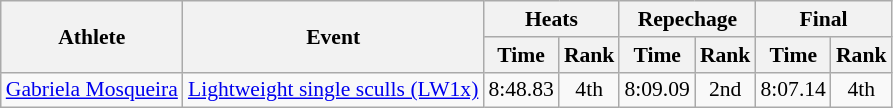<table class="wikitable" border="1" style="font-size:90%">
<tr>
<th rowspan=2>Athlete</th>
<th rowspan=2>Event</th>
<th colspan=2>Heats</th>
<th colspan=2>Repechage</th>
<th colspan=2>Final</th>
</tr>
<tr>
<th>Time</th>
<th>Rank</th>
<th>Time</th>
<th>Rank</th>
<th>Time</th>
<th>Rank</th>
</tr>
<tr>
<td><a href='#'>Gabriela Mosqueira</a></td>
<td><a href='#'>Lightweight single sculls (LW1x)</a></td>
<td align=center>8:48.83</td>
<td align=center>4th</td>
<td align=center>8:09.09</td>
<td align=center>2nd</td>
<td align=center>8:07.14</td>
<td align=center>4th</td>
</tr>
</table>
